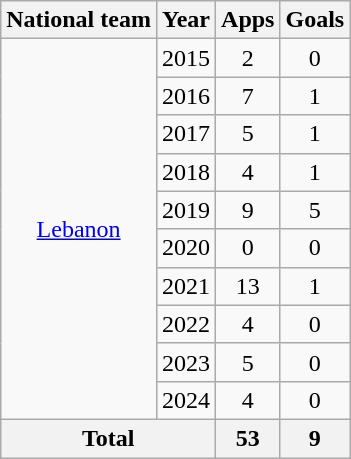<table class="wikitable" style="text-align:center">
<tr>
<th>National team</th>
<th>Year</th>
<th>Apps</th>
<th>Goals</th>
</tr>
<tr>
<td rowspan="10"><a href='#'>Lebanon</a></td>
<td>2015</td>
<td>2</td>
<td>0</td>
</tr>
<tr>
<td>2016</td>
<td>7</td>
<td>1</td>
</tr>
<tr>
<td>2017</td>
<td>5</td>
<td>1</td>
</tr>
<tr>
<td>2018</td>
<td>4</td>
<td>1</td>
</tr>
<tr>
<td>2019</td>
<td>9</td>
<td>5</td>
</tr>
<tr>
<td>2020</td>
<td>0</td>
<td>0</td>
</tr>
<tr>
<td>2021</td>
<td>13</td>
<td>1</td>
</tr>
<tr>
<td>2022</td>
<td>4</td>
<td>0</td>
</tr>
<tr>
<td>2023</td>
<td>5</td>
<td>0</td>
</tr>
<tr>
<td>2024</td>
<td>4</td>
<td>0</td>
</tr>
<tr>
<th colspan="2">Total</th>
<th>53</th>
<th>9</th>
</tr>
</table>
